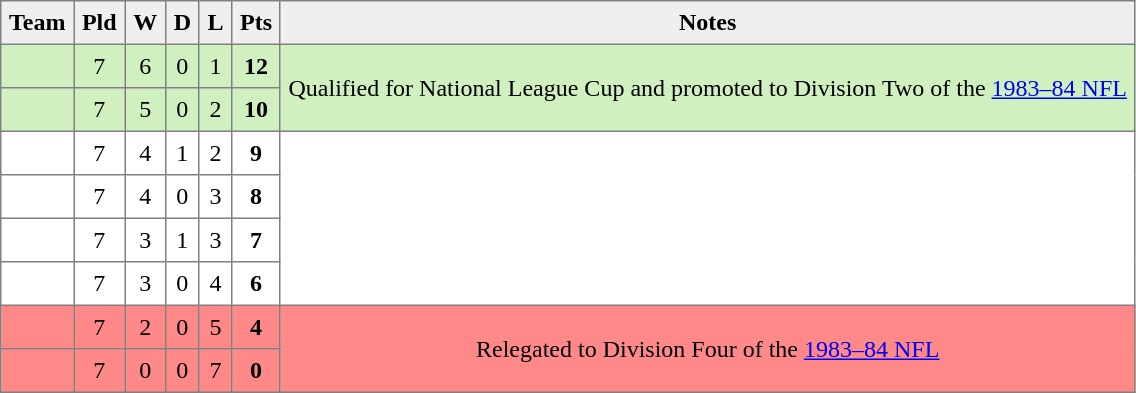<table style=border-collapse:collapse border=1 cellspacing=0 cellpadding=5>
<tr align=center bgcolor=#efefef>
<th>Team</th>
<th>Pld</th>
<th>W</th>
<th>D</th>
<th>L</th>
<th>Pts</th>
<th>Notes</th>
</tr>
<tr align=center style="background:#D0F0C0;">
<td style="text-align:left;"> </td>
<td>7</td>
<td>6</td>
<td>0</td>
<td>1</td>
<td><strong>12</strong></td>
<td rowspan=2>Qualified for National League Cup and promoted to Division Two of the <a href='#'>1983–84 NFL</a></td>
</tr>
<tr align=center style="background:#D0F0C0;">
<td style="text-align:left;"> </td>
<td>7</td>
<td>5</td>
<td>0</td>
<td>2</td>
<td><strong>10</strong></td>
</tr>
<tr align=center style="background:#FFFFFF;">
<td style="text-align:left;"> </td>
<td>7</td>
<td>4</td>
<td>1</td>
<td>2</td>
<td><strong>9</strong></td>
<td rowspan=4></td>
</tr>
<tr align=center style="background:#FFFFFF;">
<td style="text-align:left;"> </td>
<td>7</td>
<td>4</td>
<td>0</td>
<td>3</td>
<td><strong>8</strong></td>
</tr>
<tr align=center style="background:#FFFFFF;">
<td style="text-align:left;"> </td>
<td>7</td>
<td>3</td>
<td>1</td>
<td>3</td>
<td><strong>7</strong></td>
</tr>
<tr align=center style="background:#FFFFFF;">
<td style="text-align:left;"> </td>
<td>7</td>
<td>3</td>
<td>0</td>
<td>4</td>
<td><strong>6</strong></td>
</tr>
<tr align=center style="background:#FF8888;">
<td style="text-align:left;"> </td>
<td>7</td>
<td>2</td>
<td>0</td>
<td>5</td>
<td><strong>4</strong></td>
<td rowspan=2>Relegated to Division Four of the <a href='#'>1983–84 NFL</a></td>
</tr>
<tr align=center style="background:#FF8888;">
<td style="text-align:left;"> </td>
<td>7</td>
<td>0</td>
<td>0</td>
<td>7</td>
<td><strong>0</strong></td>
</tr>
</table>
